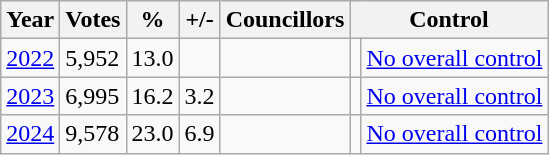<table class="wikitable">
<tr>
<th>Year</th>
<th>Votes</th>
<th>%</th>
<th>+/-</th>
<th>Councillors</th>
<th colspan="2">Control</th>
</tr>
<tr>
<td><a href='#'>2022</a></td>
<td>5,952</td>
<td>13.0</td>
<td></td>
<td></td>
<td></td>
<td><a href='#'>No overall control</a></td>
</tr>
<tr>
<td><a href='#'>2023</a></td>
<td>6,995</td>
<td>16.2</td>
<td>3.2</td>
<td></td>
<td></td>
<td><a href='#'>No overall control</a></td>
</tr>
<tr>
<td><a href='#'>2024</a></td>
<td>9,578</td>
<td>23.0</td>
<td>6.9</td>
<td></td>
<td></td>
<td><a href='#'>No overall control</a></td>
</tr>
</table>
